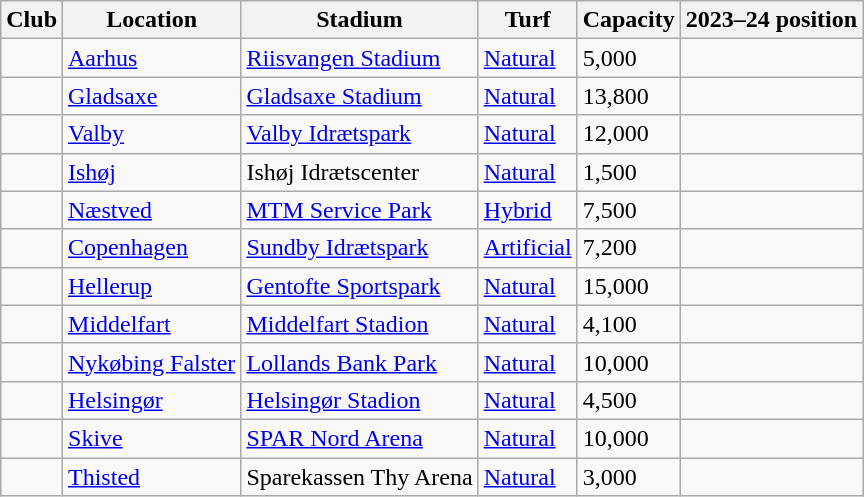<table class="wikitable sortable">
<tr>
<th>Club</th>
<th>Location</th>
<th>Stadium</th>
<th>Turf</th>
<th>Capacity</th>
<th>2023–24 position</th>
</tr>
<tr>
<td></td>
<td><a href='#'>Aarhus</a></td>
<td><a href='#'>Riisvangen Stadium</a></td>
<td><a href='#'>Natural</a></td>
<td>5,000</td>
<td></td>
</tr>
<tr>
<td></td>
<td><a href='#'>Gladsaxe</a></td>
<td><a href='#'>Gladsaxe Stadium</a></td>
<td><a href='#'>Natural</a></td>
<td>13,800</td>
<td></td>
</tr>
<tr>
<td></td>
<td><a href='#'>Valby</a></td>
<td><a href='#'>Valby Idrætspark</a></td>
<td><a href='#'>Natural</a></td>
<td>12,000</td>
<td></td>
</tr>
<tr>
<td></td>
<td><a href='#'>Ishøj</a></td>
<td>Ishøj Idrætscenter</td>
<td><a href='#'>Natural</a></td>
<td>1,500</td>
<td></td>
</tr>
<tr>
<td></td>
<td><a href='#'>Næstved</a></td>
<td><a href='#'>MTM Service Park</a></td>
<td><a href='#'>Hybrid</a></td>
<td>7,500</td>
<td></td>
</tr>
<tr>
<td></td>
<td><a href='#'>Copenhagen</a></td>
<td><a href='#'>Sundby Idrætspark</a></td>
<td><a href='#'>Artificial</a></td>
<td>7,200</td>
<td></td>
</tr>
<tr>
<td></td>
<td><a href='#'>Hellerup</a></td>
<td><a href='#'>Gentofte Sportspark</a></td>
<td><a href='#'>Natural</a></td>
<td>15,000</td>
<td></td>
</tr>
<tr>
<td></td>
<td><a href='#'>Middelfart</a></td>
<td><a href='#'>Middelfart Stadion</a></td>
<td><a href='#'>Natural</a></td>
<td>4,100</td>
<td></td>
</tr>
<tr>
<td></td>
<td><a href='#'>Nykøbing Falster</a></td>
<td><a href='#'>Lollands Bank Park</a></td>
<td><a href='#'>Natural</a></td>
<td>10,000</td>
<td></td>
</tr>
<tr>
<td></td>
<td><a href='#'>Helsingør</a></td>
<td><a href='#'>Helsingør Stadion</a></td>
<td><a href='#'>Natural</a></td>
<td>4,500</td>
<td></td>
</tr>
<tr>
<td></td>
<td><a href='#'>Skive</a></td>
<td><a href='#'>SPAR Nord Arena</a></td>
<td><a href='#'>Natural</a></td>
<td>10,000</td>
<td></td>
</tr>
<tr>
<td></td>
<td><a href='#'>Thisted</a></td>
<td>Sparekassen Thy Arena</td>
<td><a href='#'>Natural</a></td>
<td>3,000</td>
<td></td>
</tr>
</table>
